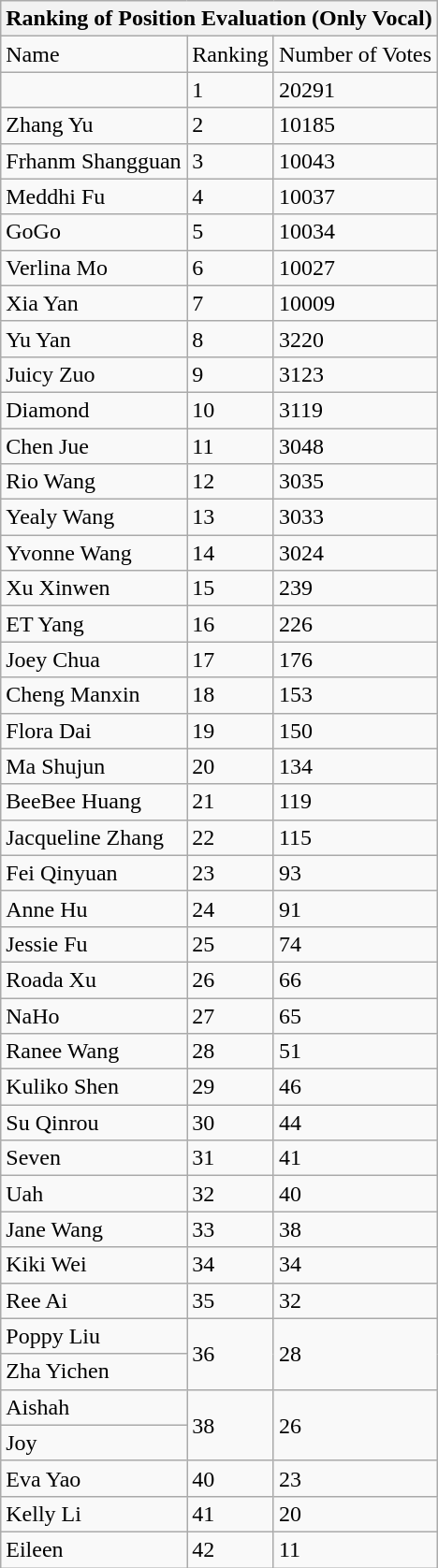<table class="wikitable">
<tr>
<th colspan="3">Ranking of Position Evaluation (Only Vocal)</th>
</tr>
<tr>
<td>Name</td>
<td>Ranking</td>
<td>Number of Votes</td>
</tr>
<tr>
<td></td>
<td>1</td>
<td>20291</td>
</tr>
<tr>
<td>Zhang Yu</td>
<td>2</td>
<td>10185</td>
</tr>
<tr>
<td>Frhanm Shangguan</td>
<td>3</td>
<td>10043</td>
</tr>
<tr>
<td>Meddhi Fu</td>
<td>4</td>
<td>10037</td>
</tr>
<tr>
<td>GoGo</td>
<td>5</td>
<td>10034</td>
</tr>
<tr>
<td>Verlina Mo</td>
<td>6</td>
<td>10027</td>
</tr>
<tr>
<td>Xia Yan</td>
<td>7</td>
<td>10009</td>
</tr>
<tr>
<td>Yu Yan</td>
<td>8</td>
<td>3220</td>
</tr>
<tr>
<td>Juicy Zuo</td>
<td>9</td>
<td>3123</td>
</tr>
<tr>
<td>Diamond</td>
<td>10</td>
<td>3119</td>
</tr>
<tr>
<td>Chen Jue</td>
<td>11</td>
<td>3048</td>
</tr>
<tr>
<td>Rio Wang</td>
<td>12</td>
<td>3035</td>
</tr>
<tr>
<td>Yealy Wang</td>
<td>13</td>
<td>3033</td>
</tr>
<tr>
<td>Yvonne Wang</td>
<td>14</td>
<td>3024</td>
</tr>
<tr>
<td>Xu Xinwen</td>
<td>15</td>
<td>239</td>
</tr>
<tr>
<td>ET Yang</td>
<td>16</td>
<td>226</td>
</tr>
<tr>
<td>Joey Chua</td>
<td>17</td>
<td>176</td>
</tr>
<tr>
<td>Cheng Manxin</td>
<td>18</td>
<td>153</td>
</tr>
<tr>
<td>Flora Dai</td>
<td>19</td>
<td>150</td>
</tr>
<tr>
<td>Ma Shujun</td>
<td>20</td>
<td>134</td>
</tr>
<tr>
<td>BeeBee Huang</td>
<td>21</td>
<td>119</td>
</tr>
<tr>
<td>Jacqueline Zhang</td>
<td>22</td>
<td>115</td>
</tr>
<tr>
<td>Fei Qinyuan</td>
<td>23</td>
<td>93</td>
</tr>
<tr>
<td>Anne Hu</td>
<td>24</td>
<td>91</td>
</tr>
<tr>
<td>Jessie Fu</td>
<td>25</td>
<td>74</td>
</tr>
<tr>
<td>Roada Xu</td>
<td>26</td>
<td>66</td>
</tr>
<tr>
<td>NaHo</td>
<td>27</td>
<td>65</td>
</tr>
<tr>
<td>Ranee Wang</td>
<td>28</td>
<td>51</td>
</tr>
<tr>
<td>Kuliko Shen</td>
<td>29</td>
<td>46</td>
</tr>
<tr>
<td>Su Qinrou</td>
<td>30</td>
<td>44</td>
</tr>
<tr>
<td>Seven</td>
<td>31</td>
<td>41</td>
</tr>
<tr>
<td>Uah</td>
<td>32</td>
<td>40</td>
</tr>
<tr>
<td>Jane Wang</td>
<td>33</td>
<td>38</td>
</tr>
<tr>
<td>Kiki Wei</td>
<td>34</td>
<td>34</td>
</tr>
<tr>
<td>Ree Ai</td>
<td>35</td>
<td>32</td>
</tr>
<tr>
<td>Poppy Liu</td>
<td rowspan="2">36</td>
<td rowspan="2">28</td>
</tr>
<tr>
<td>Zha Yichen</td>
</tr>
<tr>
<td>Aishah</td>
<td rowspan="2">38</td>
<td rowspan="2">26</td>
</tr>
<tr>
<td>Joy</td>
</tr>
<tr>
<td>Eva Yao</td>
<td>40</td>
<td>23</td>
</tr>
<tr>
<td>Kelly Li</td>
<td>41</td>
<td>20</td>
</tr>
<tr>
<td>Eileen</td>
<td>42</td>
<td>11</td>
</tr>
</table>
